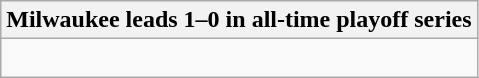<table class="wikitable collapsible collapsed">
<tr>
<th>Milwaukee leads 1–0 in all-time playoff series</th>
</tr>
<tr>
<td><br></td>
</tr>
</table>
